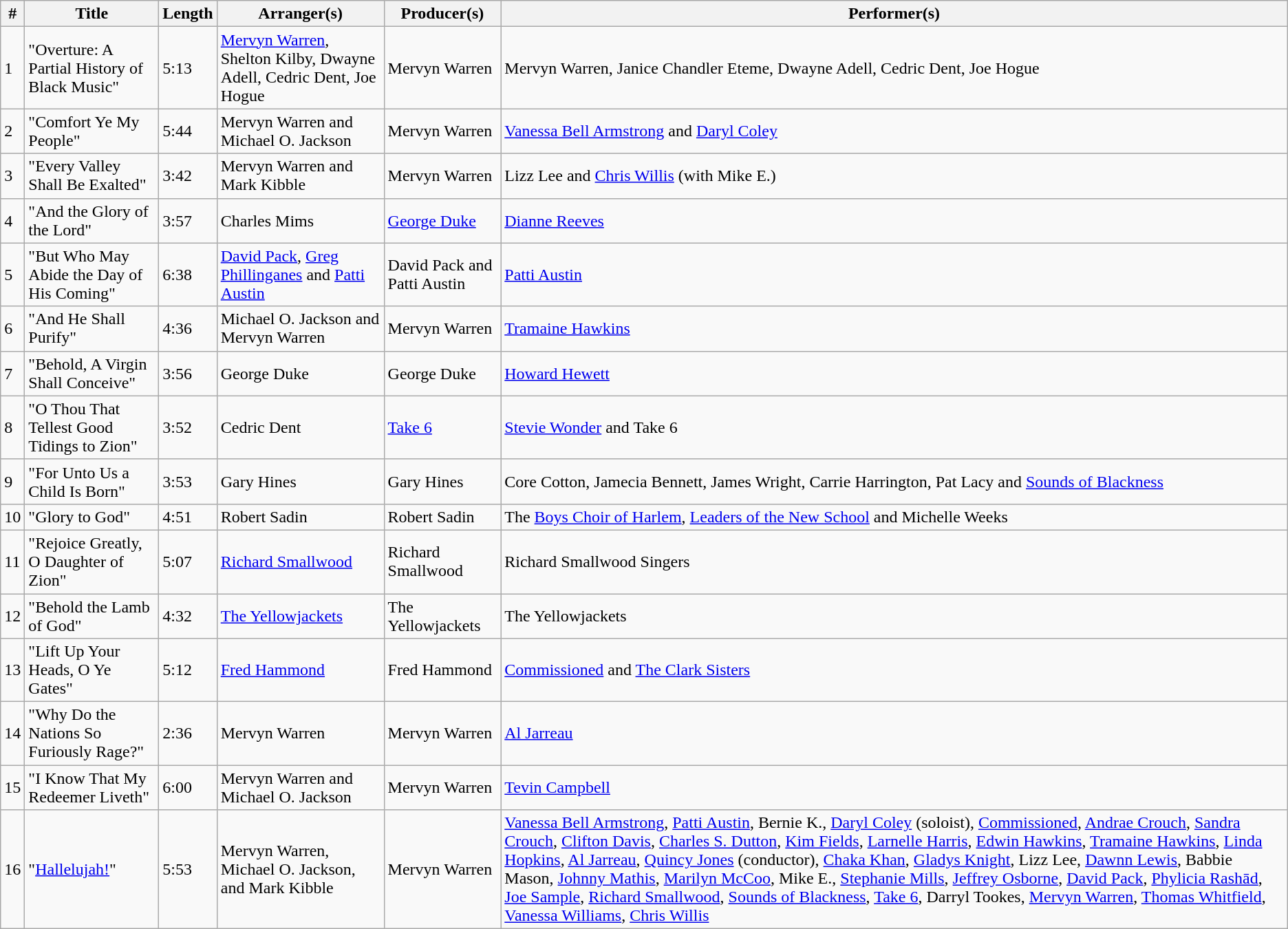<table class="wikitable" border="1">
<tr>
<th>#</th>
<th>Title</th>
<th>Length</th>
<th>Arranger(s)</th>
<th>Producer(s)</th>
<th>Performer(s)</th>
</tr>
<tr>
<td>1</td>
<td>"Overture: A Partial History of Black Music"</td>
<td>5:13</td>
<td><a href='#'>Mervyn Warren</a>, Shelton Kilby, Dwayne Adell, Cedric Dent, Joe Hogue</td>
<td>Mervyn Warren</td>
<td>Mervyn Warren, Janice Chandler Eteme, Dwayne Adell, Cedric Dent, Joe Hogue</td>
</tr>
<tr>
<td>2</td>
<td>"Comfort Ye My People"</td>
<td>5:44</td>
<td>Mervyn Warren and Michael O. Jackson</td>
<td>Mervyn Warren</td>
<td><a href='#'>Vanessa Bell Armstrong</a> and <a href='#'>Daryl Coley</a></td>
</tr>
<tr>
<td>3</td>
<td>"Every Valley Shall Be Exalted"</td>
<td>3:42</td>
<td>Mervyn Warren and Mark Kibble</td>
<td>Mervyn Warren</td>
<td>Lizz Lee and <a href='#'>Chris Willis</a> (with Mike E.)</td>
</tr>
<tr>
<td>4</td>
<td>"And the Glory of the Lord"</td>
<td>3:57</td>
<td>Charles Mims</td>
<td><a href='#'>George Duke</a></td>
<td><a href='#'>Dianne Reeves</a></td>
</tr>
<tr>
<td>5</td>
<td>"But Who May Abide the Day of His Coming"</td>
<td>6:38</td>
<td><a href='#'>David Pack</a>, <a href='#'>Greg Phillinganes</a> and <a href='#'>Patti Austin</a></td>
<td>David Pack and Patti Austin</td>
<td><a href='#'>Patti Austin</a></td>
</tr>
<tr>
<td>6</td>
<td>"And He Shall Purify"</td>
<td>4:36</td>
<td>Michael O. Jackson and Mervyn Warren</td>
<td>Mervyn Warren</td>
<td><a href='#'>Tramaine Hawkins</a></td>
</tr>
<tr>
<td>7</td>
<td>"Behold, A Virgin Shall Conceive"</td>
<td>3:56</td>
<td>George Duke</td>
<td>George Duke</td>
<td><a href='#'>Howard Hewett</a></td>
</tr>
<tr>
<td>8</td>
<td>"O Thou That Tellest Good Tidings to Zion"</td>
<td>3:52</td>
<td>Cedric Dent</td>
<td><a href='#'>Take 6</a></td>
<td><a href='#'>Stevie Wonder</a> and Take 6</td>
</tr>
<tr>
<td>9</td>
<td>"For Unto Us a Child Is Born"</td>
<td>3:53</td>
<td>Gary Hines</td>
<td>Gary Hines</td>
<td>Core Cotton, Jamecia Bennett, James Wright, Carrie Harrington, Pat Lacy and <a href='#'>Sounds of Blackness</a></td>
</tr>
<tr>
<td>10</td>
<td>"Glory to God"</td>
<td>4:51</td>
<td>Robert Sadin</td>
<td>Robert Sadin</td>
<td>The <a href='#'>Boys Choir of Harlem</a>, <a href='#'>Leaders of the New School</a> and Michelle Weeks</td>
</tr>
<tr>
<td>11</td>
<td>"Rejoice Greatly, O Daughter of Zion"</td>
<td>5:07</td>
<td><a href='#'>Richard Smallwood</a></td>
<td>Richard Smallwood</td>
<td>Richard Smallwood Singers</td>
</tr>
<tr>
<td>12</td>
<td>"Behold the Lamb of God"</td>
<td>4:32</td>
<td><a href='#'>The Yellowjackets</a></td>
<td>The Yellowjackets</td>
<td>The Yellowjackets</td>
</tr>
<tr>
<td>13</td>
<td>"Lift Up Your Heads, O Ye Gates"</td>
<td>5:12</td>
<td><a href='#'>Fred Hammond</a></td>
<td>Fred Hammond</td>
<td><a href='#'>Commissioned</a> and <a href='#'>The Clark Sisters</a></td>
</tr>
<tr>
<td>14</td>
<td>"Why Do the Nations So Furiously Rage?"</td>
<td>2:36</td>
<td>Mervyn Warren</td>
<td>Mervyn Warren</td>
<td><a href='#'>Al Jarreau</a></td>
</tr>
<tr>
<td>15</td>
<td>"I Know That My Redeemer Liveth"</td>
<td>6:00</td>
<td>Mervyn Warren and Michael O. Jackson</td>
<td>Mervyn Warren</td>
<td><a href='#'>Tevin Campbell</a></td>
</tr>
<tr>
<td>16</td>
<td>"<a href='#'>Hallelujah!</a>"</td>
<td>5:53</td>
<td>Mervyn Warren, Michael O. Jackson, and Mark Kibble</td>
<td>Mervyn Warren</td>
<td><a href='#'>Vanessa Bell Armstrong</a>, <a href='#'>Patti Austin</a>, Bernie K., <a href='#'>Daryl Coley</a> (soloist), <a href='#'>Commissioned</a>, <a href='#'>Andrae Crouch</a>, <a href='#'>Sandra Crouch</a>, <a href='#'>Clifton Davis</a>, <a href='#'>Charles S. Dutton</a>, <a href='#'>Kim Fields</a>, <a href='#'>Larnelle Harris</a>, <a href='#'>Edwin Hawkins</a>, <a href='#'>Tramaine Hawkins</a>, <a href='#'>Linda Hopkins</a>, <a href='#'>Al Jarreau</a>, <a href='#'>Quincy Jones</a> (conductor), <a href='#'>Chaka Khan</a>, <a href='#'>Gladys Knight</a>, Lizz Lee, <a href='#'>Dawnn Lewis</a>, Babbie Mason, <a href='#'>Johnny Mathis</a>, <a href='#'>Marilyn McCoo</a>, Mike E., <a href='#'>Stephanie Mills</a>, <a href='#'>Jeffrey Osborne</a>, <a href='#'>David Pack</a>, <a href='#'>Phylicia Rashād</a>, <a href='#'>Joe Sample</a>, <a href='#'>Richard Smallwood</a>, <a href='#'>Sounds of Blackness</a>, <a href='#'>Take 6</a>, Darryl Tookes, <a href='#'>Mervyn Warren</a>, <a href='#'>Thomas Whitfield</a>, <a href='#'>Vanessa Williams</a>, <a href='#'>Chris Willis</a></td>
</tr>
</table>
